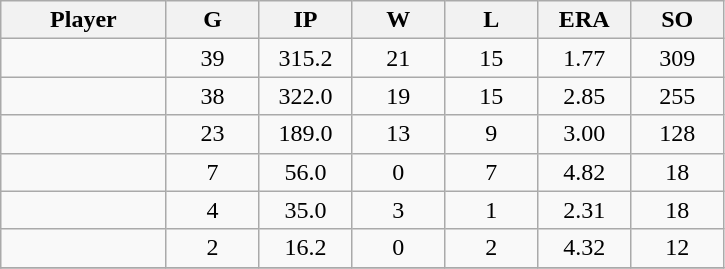<table class="wikitable sortable">
<tr>
<th bgcolor="#DDDDFF" width="16%">Player</th>
<th bgcolor="#DDDDFF" width="9%">G</th>
<th bgcolor="#DDDDFF" width="9%">IP</th>
<th bgcolor="#DDDDFF" width="9%">W</th>
<th bgcolor="#DDDDFF" width="9%">L</th>
<th bgcolor="#DDDDFF" width="9%">ERA</th>
<th bgcolor="#DDDDFF" width="9%">SO</th>
</tr>
<tr align="center">
<td></td>
<td>39</td>
<td>315.2</td>
<td>21</td>
<td>15</td>
<td>1.77</td>
<td>309</td>
</tr>
<tr align="center">
<td></td>
<td>38</td>
<td>322.0</td>
<td>19</td>
<td>15</td>
<td>2.85</td>
<td>255</td>
</tr>
<tr align="center">
<td></td>
<td>23</td>
<td>189.0</td>
<td>13</td>
<td>9</td>
<td>3.00</td>
<td>128</td>
</tr>
<tr align="center">
<td></td>
<td>7</td>
<td>56.0</td>
<td>0</td>
<td>7</td>
<td>4.82</td>
<td>18</td>
</tr>
<tr align="center">
<td></td>
<td>4</td>
<td>35.0</td>
<td>3</td>
<td>1</td>
<td>2.31</td>
<td>18</td>
</tr>
<tr align="center">
<td></td>
<td>2</td>
<td>16.2</td>
<td>0</td>
<td>2</td>
<td>4.32</td>
<td>12</td>
</tr>
<tr align="center">
</tr>
</table>
